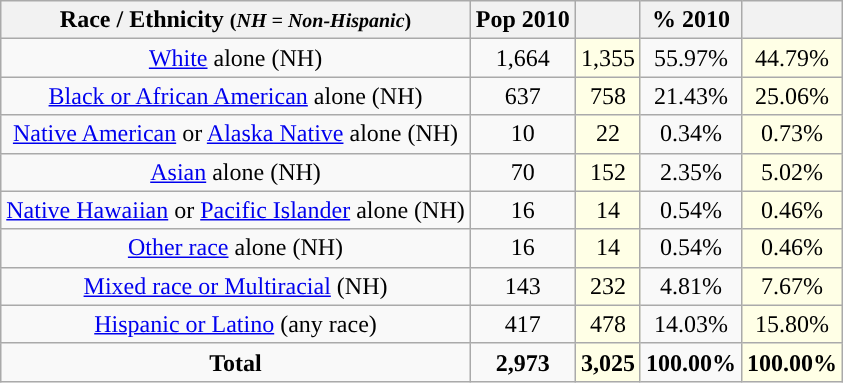<table class="wikitable" style="text-align:center;">
<tr>
<th>Race / Ethnicity <small>(<em>NH = Non-Hispanic</em>)</small></th>
<th>Pop 2010</th>
<th></th>
<th>% 2010</th>
<th></th>
</tr>
<tr>
<td><a href='#'>White</a> alone (NH)</td>
<td>1,664</td>
<td style='background: #ffffe6;'>1,355</td>
<td>55.97%</td>
<td style='background: #ffffe6;'>44.79%</td>
</tr>
<tr>
<td><a href='#'>Black or African American</a> alone (NH)</td>
<td>637</td>
<td style='background: #ffffe6;'>758</td>
<td>21.43%</td>
<td style='background: #ffffe6;'>25.06%</td>
</tr>
<tr>
<td><a href='#'>Native American</a> or <a href='#'>Alaska Native</a> alone (NH)</td>
<td>10</td>
<td style='background: #ffffe6;'>22</td>
<td>0.34%</td>
<td style='background: #ffffe6;'>0.73%</td>
</tr>
<tr>
<td><a href='#'>Asian</a> alone (NH)</td>
<td>70</td>
<td style='background: #ffffe6;'>152</td>
<td>2.35%</td>
<td style='background: #ffffe6;'>5.02%</td>
</tr>
<tr>
<td><a href='#'>Native Hawaiian</a> or <a href='#'>Pacific Islander</a> alone (NH)</td>
<td>16</td>
<td style='background: #ffffe6;'>14</td>
<td>0.54%</td>
<td style='background: #ffffe6;'>0.46%</td>
</tr>
<tr>
<td><a href='#'>Other race</a> alone (NH)</td>
<td>16</td>
<td style='background: #ffffe6;'>14</td>
<td>0.54%</td>
<td style='background: #ffffe6;'>0.46%</td>
</tr>
<tr>
<td><a href='#'>Mixed race or Multiracial</a> (NH)</td>
<td>143</td>
<td style='background: #ffffe6;'>232</td>
<td>4.81%</td>
<td style='background: #ffffe6;'>7.67%</td>
</tr>
<tr>
<td><a href='#'>Hispanic or Latino</a> (any race)</td>
<td>417</td>
<td style='background: #ffffe6;'>478</td>
<td>14.03%</td>
<td style='background: #ffffe6;'>15.80%</td>
</tr>
<tr>
<td><strong>Total</strong></td>
<td><strong>2,973</strong></td>
<td style='background: #ffffe6;'><strong>3,025</strong></td>
<td><strong>100.00%</strong></td>
<td style='background: #ffffe6;'><strong>100.00%</strong></td>
</tr>
</table>
